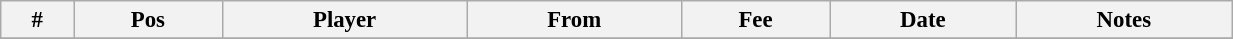<table class="wikitable" style="width:65%; text-align:center; font-size:95%; text-align:left;">
<tr>
<th><strong>#</strong></th>
<th><strong>Pos</strong></th>
<th><strong>Player</strong></th>
<th><strong>From</strong></th>
<th><strong>Fee</strong></th>
<th><strong>Date</strong></th>
<th><strong>Notes</strong></th>
</tr>
<tr>
</tr>
</table>
